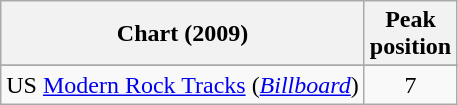<table class="wikitable">
<tr>
<th>Chart (2009)</th>
<th>Peak<br>position</th>
</tr>
<tr>
</tr>
<tr>
<td>US <a href='#'>Modern Rock Tracks</a> (<a href='#'><em>Billboard</em></a>)</td>
<td align="center">7</td>
</tr>
</table>
